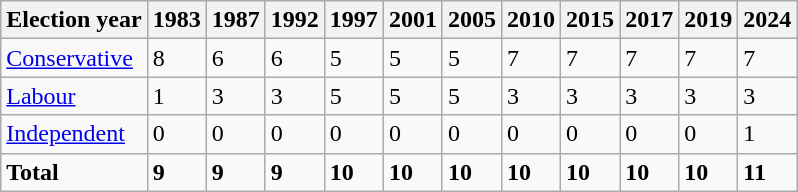<table class="wikitable">
<tr>
<th>Election year</th>
<th>1983</th>
<th>1987</th>
<th>1992</th>
<th>1997</th>
<th>2001</th>
<th>2005</th>
<th>2010</th>
<th>2015</th>
<th>2017</th>
<th>2019</th>
<th>2024</th>
</tr>
<tr>
<td><a href='#'>Conservative</a></td>
<td>8</td>
<td>6</td>
<td>6</td>
<td>5</td>
<td>5</td>
<td>5</td>
<td>7</td>
<td>7</td>
<td>7</td>
<td>7</td>
<td>7</td>
</tr>
<tr>
<td><a href='#'>Labour</a></td>
<td>1</td>
<td>3</td>
<td>3</td>
<td>5</td>
<td>5</td>
<td>5</td>
<td>3</td>
<td>3</td>
<td>3</td>
<td>3</td>
<td>3</td>
</tr>
<tr>
<td><a href='#'>Independent</a></td>
<td>0</td>
<td>0</td>
<td>0</td>
<td>0</td>
<td>0</td>
<td>0</td>
<td>0</td>
<td>0</td>
<td>0</td>
<td>0</td>
<td>1</td>
</tr>
<tr>
<td><strong>Total</strong></td>
<td><strong>9</strong></td>
<td><strong>9</strong></td>
<td><strong>9</strong></td>
<td><strong>10</strong></td>
<td><strong>10</strong></td>
<td><strong>10</strong></td>
<td><strong>10</strong></td>
<td><strong>10</strong></td>
<td><strong>10</strong></td>
<td><strong>10</strong></td>
<td><strong>11</strong></td>
</tr>
</table>
